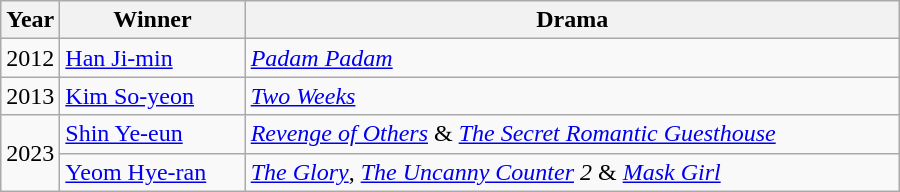<table class="wikitable" style="width:600px">
<tr>
<th width=10>Year</th>
<th>Winner</th>
<th>Drama</th>
</tr>
<tr>
<td>2012</td>
<td><a href='#'>Han Ji-min</a></td>
<td><em><a href='#'>Padam Padam</a></em></td>
</tr>
<tr>
<td>2013</td>
<td><a href='#'>Kim So-yeon</a></td>
<td><em><a href='#'>Two Weeks</a></em></td>
</tr>
<tr>
<td rowspan="2">2023</td>
<td><a href='#'>Shin Ye-eun</a></td>
<td><em><a href='#'>Revenge of Others</a></em> & <em><a href='#'>The Secret Romantic Guesthouse</a></em></td>
</tr>
<tr>
<td><a href='#'>Yeom Hye-ran</a></td>
<td><em><a href='#'>The Glory</a></em>, <em><a href='#'>The Uncanny Counter</a> 2</em> & <em><a href='#'>Mask Girl</a></em></td>
</tr>
</table>
